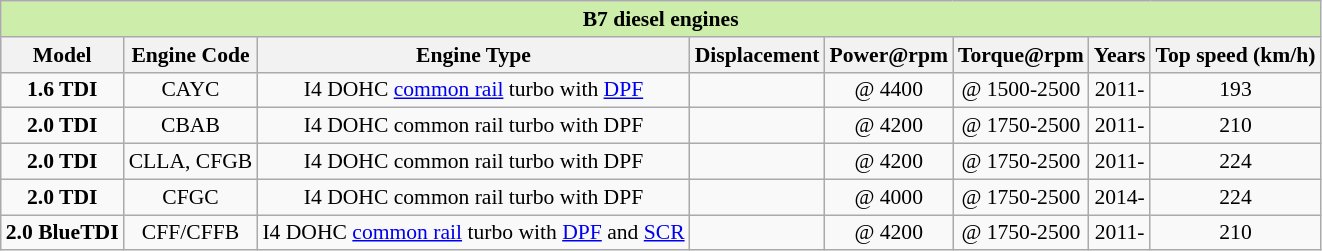<table class="wikitable collapsible collapsed" cellpadding="0" style="text-align:center; font-size:90%;">
<tr>
<th colspan=8 style="width:400px; background:#cea;">B7 diesel engines</th>
</tr>
<tr style="background:#dcdcdc; text-align:center; vertical-align:middle;">
<th>Model</th>
<th>Engine Code</th>
<th>Engine Type</th>
<th>Displacement</th>
<th>Power@rpm</th>
<th>Torque@rpm</th>
<th>Years</th>
<th>Top speed (km/h)</th>
</tr>
<tr>
<td><strong>1.6 TDI</strong></td>
<td>CAYC</td>
<td>I4 DOHC <a href='#'>common rail</a> turbo with <a href='#'>DPF</a></td>
<td></td>
<td> @ 4400</td>
<td> @ 1500-2500</td>
<td>2011-</td>
<td>193</td>
</tr>
<tr>
<td><strong>2.0 TDI</strong></td>
<td>CBAB</td>
<td>I4 DOHC common rail turbo with DPF</td>
<td></td>
<td> @ 4200</td>
<td> @ 1750-2500</td>
<td>2011-</td>
<td>210</td>
</tr>
<tr>
<td><strong>2.0 TDI</strong></td>
<td>CLLA, CFGB</td>
<td>I4 DOHC common rail turbo with DPF</td>
<td></td>
<td> @ 4200</td>
<td> @ 1750-2500</td>
<td>2011-</td>
<td>224</td>
</tr>
<tr>
<td><strong>2.0 TDI</strong></td>
<td>CFGC</td>
<td>I4 DOHC common rail turbo with DPF</td>
<td></td>
<td> @ 4000</td>
<td> @ 1750-2500</td>
<td>2014-</td>
<td>224</td>
</tr>
<tr>
<td><strong>2.0 BlueTDI</strong></td>
<td>CFF/CFFB</td>
<td>I4 DOHC <a href='#'>common rail</a> turbo with <a href='#'>DPF</a> and <a href='#'>SCR</a></td>
<td></td>
<td> @ 4200</td>
<td> @ 1750-2500</td>
<td>2011-</td>
<td>210</td>
</tr>
</table>
